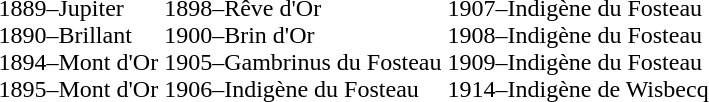<table>
<tr>
<td></td>
<td><br>1889–Jupiter <br>
1890–Brillant<br>
1894–Mont d'Or<br>
1895–Mont d'Or<br></td>
<td><br>1898–Rêve d'Or<br>
1900–Brin d'Or<br>
1905–Gambrinus du Fosteau<br>
1906–Indigène du Fosteau<br></td>
<td><br>1907–Indigène du Fosteau<br>
1908–Indigène du Fosteau<br>
1909–Indigène du Fosteau<br>
1914–Indigène de Wisbecq<br></td>
</tr>
</table>
